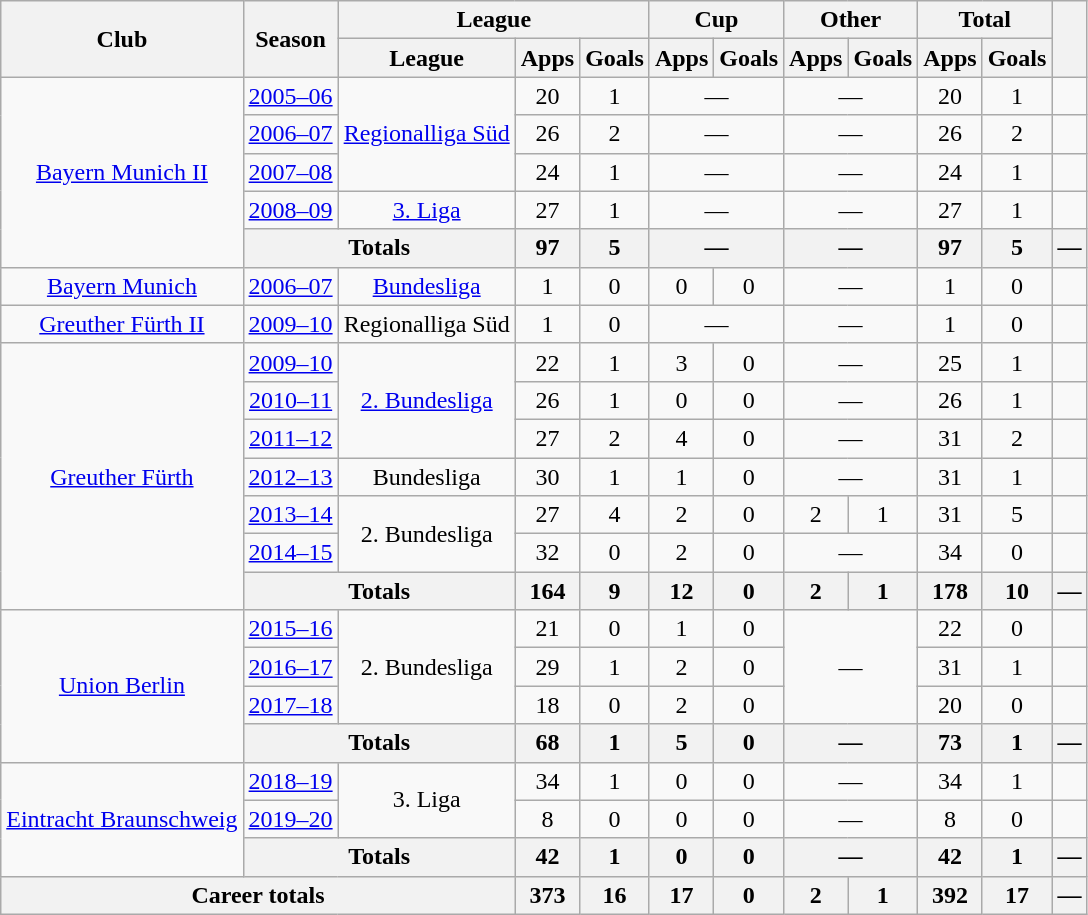<table class="wikitable" Style="text-align: center">
<tr>
<th rowspan="2">Club</th>
<th rowspan="2">Season</th>
<th colspan="3">League</th>
<th colspan="2">Cup</th>
<th colspan="2">Other</th>
<th colspan="2">Total</th>
<th rowspan="2"></th>
</tr>
<tr>
<th>League</th>
<th>Apps</th>
<th>Goals</th>
<th>Apps</th>
<th>Goals</th>
<th>Apps</th>
<th>Goals</th>
<th>Apps</th>
<th>Goals</th>
</tr>
<tr>
<td rowspan="5"><a href='#'>Bayern Munich II</a></td>
<td><a href='#'>2005–06</a></td>
<td rowspan="3"><a href='#'>Regionalliga Süd</a></td>
<td>20</td>
<td>1</td>
<td colspan="2">—</td>
<td colspan="2">—</td>
<td>20</td>
<td>1</td>
<td></td>
</tr>
<tr>
<td><a href='#'>2006–07</a></td>
<td>26</td>
<td>2</td>
<td colspan="2">—</td>
<td colspan="2">—</td>
<td>26</td>
<td>2</td>
<td></td>
</tr>
<tr>
<td><a href='#'>2007–08</a></td>
<td>24</td>
<td>1</td>
<td colspan="2">—</td>
<td colspan="2">—</td>
<td>24</td>
<td>1</td>
<td></td>
</tr>
<tr>
<td><a href='#'>2008–09</a></td>
<td><a href='#'>3. Liga</a></td>
<td>27</td>
<td>1</td>
<td colspan="2">—</td>
<td colspan="2">—</td>
<td>27</td>
<td>1</td>
<td></td>
</tr>
<tr>
<th colspan="2">Totals</th>
<th>97</th>
<th>5</th>
<th colspan="2">—</th>
<th colspan="2">—</th>
<th>97</th>
<th>5</th>
<th>—</th>
</tr>
<tr>
<td><a href='#'>Bayern Munich</a></td>
<td><a href='#'>2006–07</a></td>
<td><a href='#'>Bundesliga</a></td>
<td>1</td>
<td>0</td>
<td>0</td>
<td>0</td>
<td colspan="2">—</td>
<td>1</td>
<td>0</td>
<td></td>
</tr>
<tr>
<td><a href='#'>Greuther Fürth II</a></td>
<td><a href='#'>2009–10</a></td>
<td>Regionalliga Süd</td>
<td>1</td>
<td>0</td>
<td colspan="2">—</td>
<td colspan="2">—</td>
<td>1</td>
<td>0</td>
<td></td>
</tr>
<tr>
<td rowspan="7"><a href='#'>Greuther Fürth</a></td>
<td><a href='#'>2009–10</a></td>
<td rowspan="3"><a href='#'>2. Bundesliga</a></td>
<td>22</td>
<td>1</td>
<td>3</td>
<td>0</td>
<td colspan="2">—</td>
<td>25</td>
<td>1</td>
<td></td>
</tr>
<tr>
<td><a href='#'>2010–11</a></td>
<td>26</td>
<td>1</td>
<td>0</td>
<td>0</td>
<td colspan="2">—</td>
<td>26</td>
<td>1</td>
<td></td>
</tr>
<tr>
<td><a href='#'>2011–12</a></td>
<td>27</td>
<td>2</td>
<td>4</td>
<td>0</td>
<td colspan="2">—</td>
<td>31</td>
<td>2</td>
<td></td>
</tr>
<tr>
<td><a href='#'>2012–13</a></td>
<td>Bundesliga</td>
<td>30</td>
<td>1</td>
<td>1</td>
<td>0</td>
<td colspan="2">—</td>
<td>31</td>
<td>1</td>
<td></td>
</tr>
<tr>
<td><a href='#'>2013–14</a></td>
<td rowspan="2">2. Bundesliga</td>
<td>27</td>
<td>4</td>
<td>2</td>
<td>0</td>
<td>2</td>
<td>1</td>
<td>31</td>
<td>5</td>
<td></td>
</tr>
<tr>
<td><a href='#'>2014–15</a></td>
<td>32</td>
<td>0</td>
<td>2</td>
<td>0</td>
<td colspan="2">—</td>
<td>34</td>
<td>0</td>
<td></td>
</tr>
<tr>
<th colspan="2">Totals</th>
<th>164</th>
<th>9</th>
<th>12</th>
<th>0</th>
<th>2</th>
<th>1</th>
<th>178</th>
<th>10</th>
<th>—</th>
</tr>
<tr>
<td rowspan="4"><a href='#'>Union Berlin</a></td>
<td><a href='#'>2015–16</a></td>
<td rowspan="3">2. Bundesliga</td>
<td>21</td>
<td>0</td>
<td>1</td>
<td>0</td>
<td rowspan="3" colspan="2">—</td>
<td>22</td>
<td>0</td>
<td></td>
</tr>
<tr>
<td><a href='#'>2016–17</a></td>
<td>29</td>
<td>1</td>
<td>2</td>
<td>0</td>
<td>31</td>
<td>1</td>
<td></td>
</tr>
<tr>
<td><a href='#'>2017–18</a></td>
<td>18</td>
<td>0</td>
<td>2</td>
<td>0</td>
<td>20</td>
<td>0</td>
<td></td>
</tr>
<tr>
<th colspan="2">Totals</th>
<th>68</th>
<th>1</th>
<th>5</th>
<th>0</th>
<th colspan="2">—</th>
<th>73</th>
<th>1</th>
<th>—</th>
</tr>
<tr>
<td rowspan="3"><a href='#'>Eintracht Braunschweig</a></td>
<td><a href='#'>2018–19</a></td>
<td rowspan="2">3. Liga</td>
<td>34</td>
<td>1</td>
<td>0</td>
<td>0</td>
<td colspan="2">—</td>
<td>34</td>
<td>1</td>
<td></td>
</tr>
<tr>
<td><a href='#'>2019–20</a></td>
<td>8</td>
<td>0</td>
<td>0</td>
<td>0</td>
<td colspan="2">—</td>
<td>8</td>
<td>0</td>
<td></td>
</tr>
<tr>
<th colspan="2">Totals</th>
<th>42</th>
<th>1</th>
<th>0</th>
<th>0</th>
<th colspan="2">—</th>
<th>42</th>
<th>1</th>
<th>—</th>
</tr>
<tr>
<th colspan="3">Career totals</th>
<th>373</th>
<th>16</th>
<th>17</th>
<th>0</th>
<th>2</th>
<th>1</th>
<th>392</th>
<th>17</th>
<th>—</th>
</tr>
</table>
